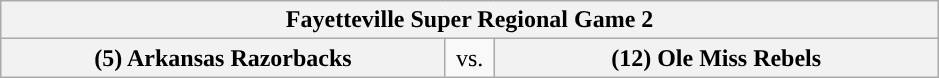<table class="wikitable">
<tr>
<th style="width: 604px;" colspan=3>Fayetteville Super Regional Game 2</th>
</tr>
<tr>
<th style="width: 289px; ">(5) Arkansas Razorbacks</th>
<td style="width: 25px; text-align:center">vs.</td>
<th style="width: 289px; ">(12) Ole Miss Rebels</th>
</tr>
</table>
